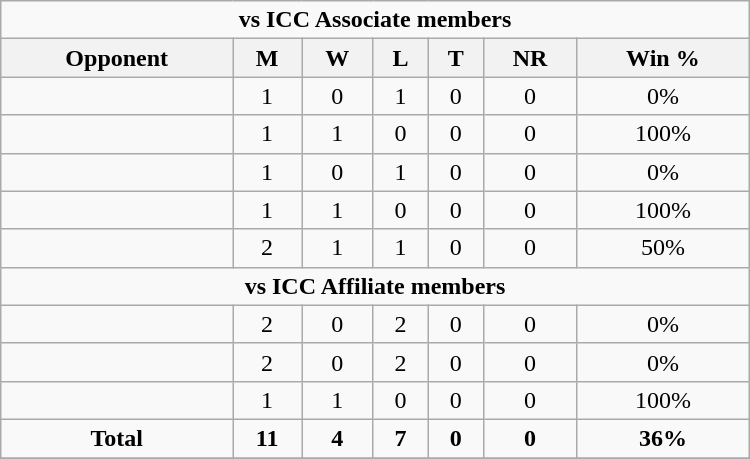<table class="wikitable" style="text-align: center; width: 500px;">
<tr>
<td colspan=7 align="center"><strong>vs ICC Associate members</strong></td>
</tr>
<tr>
<th>Opponent</th>
<th>M</th>
<th>W</th>
<th>L</th>
<th>T</th>
<th>NR</th>
<th>Win %</th>
</tr>
<tr>
<td align="left"></td>
<td>1</td>
<td>0</td>
<td>1</td>
<td>0</td>
<td>0</td>
<td>0%</td>
</tr>
<tr>
<td align="left"></td>
<td>1</td>
<td>1</td>
<td>0</td>
<td>0</td>
<td>0</td>
<td>100%</td>
</tr>
<tr>
<td align="left"></td>
<td>1</td>
<td>0</td>
<td>1</td>
<td>0</td>
<td>0</td>
<td>0%</td>
</tr>
<tr>
<td align="left"></td>
<td>1</td>
<td>1</td>
<td>0</td>
<td>0</td>
<td>0</td>
<td>100%</td>
</tr>
<tr>
<td align="left"></td>
<td>2</td>
<td>1</td>
<td>1</td>
<td>0</td>
<td>0</td>
<td>50%</td>
</tr>
<tr>
<td colspan=7 align="center"><strong>vs ICC Affiliate members</strong></td>
</tr>
<tr>
<td align="left"></td>
<td>2</td>
<td>0</td>
<td>2</td>
<td>0</td>
<td>0</td>
<td>0%</td>
</tr>
<tr>
<td align="left"></td>
<td>2</td>
<td>0</td>
<td>2</td>
<td>0</td>
<td>0</td>
<td>0%</td>
</tr>
<tr>
<td align="left"></td>
<td>1</td>
<td>1</td>
<td>0</td>
<td>0</td>
<td>0</td>
<td>100%</td>
</tr>
<tr>
<td><strong>Total</strong></td>
<td><strong>11</strong></td>
<td><strong>4</strong></td>
<td><strong>7</strong></td>
<td><strong>0</strong></td>
<td><strong>0</strong></td>
<td><strong>36%</strong></td>
</tr>
<tr>
</tr>
</table>
